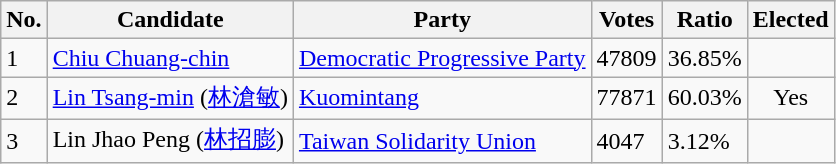<table class=wikitable>
<tr>
<th>No.</th>
<th>Candidate</th>
<th>Party</th>
<th>Votes</th>
<th>Ratio</th>
<th>Elected</th>
</tr>
<tr>
<td>1</td>
<td><a href='#'>Chiu Chuang-chin</a></td>
<td><a href='#'>Democratic Progressive Party</a></td>
<td>47809</td>
<td>36.85%</td>
<td></td>
</tr>
<tr>
<td>2</td>
<td><a href='#'>Lin Tsang-min</a> (<a href='#'>林滄敏</a>)</td>
<td><a href='#'>Kuomintang</a></td>
<td>77871</td>
<td>60.03%</td>
<td style="text-align:center;">Yes</td>
</tr>
<tr>
<td>3</td>
<td>Lin Jhao Peng  (<a href='#'>林招膨</a>)</td>
<td><a href='#'>Taiwan Solidarity Union</a></td>
<td>4047</td>
<td>3.12%</td>
<td></td>
</tr>
</table>
